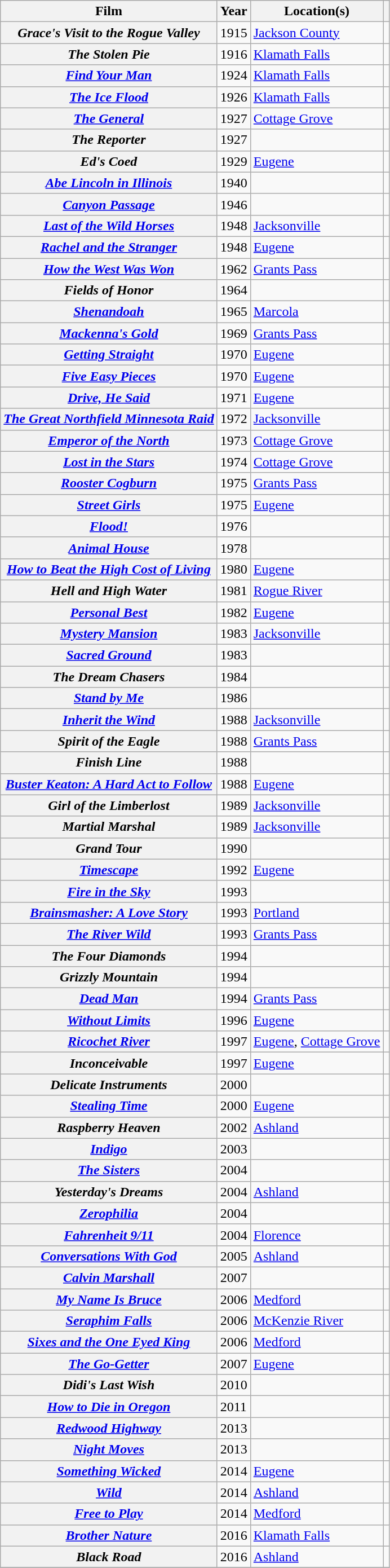<table class="wikitable sortable plainrowheaders">
<tr>
<th>Film</th>
<th>Year</th>
<th class="unsortable">Location(s)</th>
<th class="unsortable"></th>
</tr>
<tr>
<th scope="row"><em>Grace's Visit to the Rogue Valley</em></th>
<td>1915</td>
<td><a href='#'>Jackson County</a></td>
<td style="text-align:center;"></td>
</tr>
<tr>
<th scope="row" data-sort-value="Stolen Pie"><em>The Stolen Pie</em></th>
<td>1916</td>
<td><a href='#'>Klamath Falls</a></td>
<td style="text-align:center;"></td>
</tr>
<tr>
<th scope="row"><em><a href='#'>Find Your Man</a></em></th>
<td>1924</td>
<td><a href='#'>Klamath Falls</a></td>
<td style="text-align:center;"></td>
</tr>
<tr>
<th scope="row" data-sort-value="Ice Flood"><em><a href='#'>The Ice Flood</a></em></th>
<td>1926</td>
<td><a href='#'>Klamath Falls</a></td>
<td style="text-align:center;"></td>
</tr>
<tr>
<th scope="row" data-sort-value="General"><em><a href='#'>The General</a></em></th>
<td>1927</td>
<td><a href='#'>Cottage Grove</a></td>
<td style="text-align:center;"></td>
</tr>
<tr>
<th scope="row" data-sort-value="Reporter"><em>The Reporter</em></th>
<td>1927</td>
<td></td>
<td style="text-align:center;"></td>
</tr>
<tr>
<th scope="row"><em>Ed's Coed</em></th>
<td>1929</td>
<td><a href='#'>Eugene</a></td>
<td style="text-align:center;"></td>
</tr>
<tr>
<th scope="row"><em><a href='#'>Abe Lincoln in Illinois</a></em></th>
<td>1940</td>
<td></td>
<td style="text-align:center;"></td>
</tr>
<tr>
<th scope="row"><em><a href='#'>Canyon Passage</a></em></th>
<td>1946</td>
<td></td>
<td style="text-align:center;"></td>
</tr>
<tr>
<th scope="row"><em><a href='#'>Last of the Wild Horses</a></em></th>
<td>1948</td>
<td><a href='#'>Jacksonville</a></td>
<td style="text-align:center;"></td>
</tr>
<tr>
<th scope="row"><em><a href='#'>Rachel and the Stranger</a></em></th>
<td>1948</td>
<td><a href='#'>Eugene</a></td>
<td style="text-align:center;"></td>
</tr>
<tr>
<th scope="row"><em><a href='#'>How the West Was Won</a></em></th>
<td>1962</td>
<td><a href='#'>Grants Pass</a></td>
<td style="text-align:center;"></td>
</tr>
<tr>
<th scope="row"><em>Fields of Honor</em></th>
<td>1964</td>
<td></td>
<td style="text-align:center;"></td>
</tr>
<tr>
<th scope="row"><em><a href='#'>Shenandoah</a></em></th>
<td>1965</td>
<td><a href='#'>Marcola</a></td>
<td style="text-align:center;"></td>
</tr>
<tr>
<th scope="row"><em><a href='#'>Mackenna's Gold</a></em></th>
<td>1969</td>
<td><a href='#'>Grants Pass</a></td>
<td style="text-align:center;"></td>
</tr>
<tr>
<th scope="row"><em><a href='#'>Getting Straight</a></em></th>
<td>1970</td>
<td><a href='#'>Eugene</a></td>
<td style="text-align:center;"></td>
</tr>
<tr>
<th scope="row"><em><a href='#'>Five Easy Pieces</a></em></th>
<td>1970</td>
<td><a href='#'>Eugene</a></td>
<td style="text-align:center;"></td>
</tr>
<tr>
<th scope="row"><em><a href='#'>Drive, He Said</a></em></th>
<td>1971</td>
<td><a href='#'>Eugene</a></td>
<td style="text-align:center;"></td>
</tr>
<tr>
<th scope="row" data-sort-value="Great Northfield"><em><a href='#'>The Great Northfield Minnesota Raid</a></em></th>
<td>1972</td>
<td><a href='#'>Jacksonville</a></td>
<td style="text-align:center;"></td>
</tr>
<tr>
<th scope="row"><em><a href='#'>Emperor of the North</a></em></th>
<td>1973</td>
<td><a href='#'>Cottage Grove</a></td>
<td style="text-align:center;"></td>
</tr>
<tr>
<th scope="row"><em><a href='#'>Lost in the Stars</a></em></th>
<td>1974</td>
<td><a href='#'>Cottage Grove</a></td>
<td style="text-align:center;"></td>
</tr>
<tr>
<th scope="row"><a href='#'><em>Rooster Cogburn</em></a></th>
<td>1975</td>
<td><a href='#'>Grants Pass</a></td>
<td style="text-align:center;"></td>
</tr>
<tr>
<th scope="row"><em><a href='#'>Street Girls</a></em></th>
<td>1975</td>
<td><a href='#'>Eugene</a></td>
<td style="text-align:center;"></td>
</tr>
<tr>
<th scope="row"><em><a href='#'>Flood!</a></em></th>
<td>1976</td>
<td></td>
<td style="text-align:center;"></td>
</tr>
<tr>
<th scope="row"><em><a href='#'>Animal House</a></em></th>
<td>1978</td>
<td></td>
<td style="text-align:center;"></td>
</tr>
<tr>
<th scope="row"><em><a href='#'>How to Beat the High Cost of Living</a></em></th>
<td>1980</td>
<td><a href='#'>Eugene</a></td>
<td style="text-align:center;"></td>
</tr>
<tr>
<th scope="row"><em>Hell and High Water</em></th>
<td>1981</td>
<td><a href='#'>Rogue River</a></td>
<td style="text-align:center;"></td>
</tr>
<tr>
<th scope="row"><em><a href='#'>Personal Best</a></em></th>
<td>1982</td>
<td><a href='#'>Eugene</a></td>
<td style="text-align:center;"></td>
</tr>
<tr>
<th scope="row"><em><a href='#'>Mystery Mansion</a></em></th>
<td>1983</td>
<td><a href='#'>Jacksonville</a></td>
<td style="text-align:center;"></td>
</tr>
<tr>
<th scope="row"><em><a href='#'>Sacred Ground</a></em></th>
<td>1983</td>
<td></td>
<td style="text-align:center;"></td>
</tr>
<tr>
<th scope="row" data-sort-value="Dream Chasers"><em>The Dream Chasers</em></th>
<td>1984</td>
<td></td>
<td style="text-align:center;"></td>
</tr>
<tr>
<th scope="row"><em><a href='#'>Stand by Me</a></em></th>
<td>1986</td>
<td></td>
<td style="text-align:center;"></td>
</tr>
<tr>
<th scope="row"><em><a href='#'>Inherit the Wind</a></em></th>
<td>1988</td>
<td><a href='#'>Jacksonville</a></td>
<td style="text-align:center;"></td>
</tr>
<tr>
<th scope="row"><em>Spirit of the Eagle</em></th>
<td>1988</td>
<td><a href='#'>Grants Pass</a></td>
<td style="text-align:center;"></td>
</tr>
<tr>
<th scope="row"><em>Finish Line</em></th>
<td>1988</td>
<td></td>
<td style="text-align:center;"></td>
</tr>
<tr>
<th scope="row"><em><a href='#'>Buster Keaton: A Hard Act to Follow</a></em></th>
<td>1988</td>
<td><a href='#'>Eugene</a></td>
<td style="text-align:center;"></td>
</tr>
<tr>
<th scope="row"><em>Girl of the Limberlost</em></th>
<td>1989</td>
<td><a href='#'>Jacksonville</a></td>
<td style="text-align:center;"></td>
</tr>
<tr>
<th scope="row"><em>Martial Marshal</em></th>
<td>1989</td>
<td><a href='#'>Jacksonville</a></td>
<td style="text-align:center;"></td>
</tr>
<tr>
<th scope="row"><em>Grand Tour</em></th>
<td>1990</td>
<td></td>
<td style="text-align:center;"></td>
</tr>
<tr>
<th scope="row"><em><a href='#'>Timescape</a></em></th>
<td>1992</td>
<td><a href='#'>Eugene</a></td>
<td style="text-align:center;"></td>
</tr>
<tr>
<th scope="row"><em><a href='#'>Fire in the Sky</a></em></th>
<td>1993</td>
<td></td>
<td style="text-align:center;"></td>
</tr>
<tr>
<th scope="row"><em><a href='#'>Brainsmasher: A Love Story</a></em></th>
<td>1993</td>
<td><a href='#'>Portland</a></td>
<td style="text-align:center;"></td>
</tr>
<tr>
<th scope="row" data-sort-value="River Wild"><em><a href='#'>The River Wild</a></em></th>
<td>1993</td>
<td><a href='#'>Grants Pass</a></td>
<td style="text-align:center;"></td>
</tr>
<tr>
<th scope="row" data-sort-value="Four Diamonds"><em>The Four Diamonds</em></th>
<td>1994</td>
<td></td>
<td style="text-align:center;"></td>
</tr>
<tr>
<th scope="row"><em>Grizzly Mountain</em></th>
<td>1994</td>
<td></td>
<td style="text-align:center;"></td>
</tr>
<tr>
<th scope="row"><em><a href='#'>Dead Man</a></em></th>
<td>1994</td>
<td><a href='#'>Grants Pass</a></td>
<td style="text-align:center;"></td>
</tr>
<tr>
<th scope="row"><em><a href='#'>Without Limits</a></em></th>
<td>1996</td>
<td><a href='#'>Eugene</a></td>
<td style="text-align:center;"></td>
</tr>
<tr>
<th scope="row"><em><a href='#'>Ricochet River</a></em></th>
<td>1997</td>
<td><a href='#'>Eugene</a>, <a href='#'>Cottage Grove</a></td>
<td style="text-align:center;"></td>
</tr>
<tr>
<th scope="row"><em>Inconceivable</em></th>
<td>1997</td>
<td><a href='#'>Eugene</a></td>
<td style="text-align:center;"></td>
</tr>
<tr>
<th scope="row"><em>Delicate Instruments</em></th>
<td>2000</td>
<td></td>
<td style="text-align:center;"></td>
</tr>
<tr>
<th scope="row"><em><a href='#'>Stealing Time</a></em></th>
<td>2000</td>
<td><a href='#'>Eugene</a></td>
<td style="text-align:center;"></td>
</tr>
<tr>
<th scope="row"><em>Raspberry Heaven</em></th>
<td>2002</td>
<td><a href='#'>Ashland</a></td>
<td style="text-align:center;"></td>
</tr>
<tr>
<th scope="row"><em><a href='#'>Indigo</a></em></th>
<td>2003</td>
<td></td>
<td style="text-align:center;"></td>
</tr>
<tr>
<th scope="row" data-sort-value="Sisters"><em><a href='#'>The Sisters</a></em></th>
<td>2004</td>
<td></td>
<td style="text-align:center;"></td>
</tr>
<tr>
<th scope="row"><em>Yesterday's Dreams </em></th>
<td>2004</td>
<td><a href='#'>Ashland</a></td>
<td style="text-align:center;"></td>
</tr>
<tr>
<th scope="row"><em><a href='#'>Zerophilia</a></em></th>
<td>2004</td>
<td></td>
<td style="text-align:center;"></td>
</tr>
<tr>
<th scope="row"><em><a href='#'>Fahrenheit 9/11</a></em></th>
<td>2004</td>
<td><a href='#'>Florence</a></td>
<td style="text-align:center;"></td>
</tr>
<tr>
<th scope="row"><em><a href='#'>Conversations With God</a></em></th>
<td>2005</td>
<td><a href='#'>Ashland</a></td>
<td style="text-align:center;"></td>
</tr>
<tr>
<th scope="row"><em><a href='#'>Calvin Marshall</a></em></th>
<td>2007</td>
<td></td>
<td style="text-align:center;"></td>
</tr>
<tr>
<th scope="row"><em><a href='#'>My Name Is Bruce</a></em></th>
<td>2006</td>
<td><a href='#'>Medford</a></td>
<td style="text-align:center;"></td>
</tr>
<tr>
<th scope="row"><em><a href='#'>Seraphim Falls</a></em></th>
<td>2006</td>
<td><a href='#'>McKenzie River</a></td>
<td style="text-align:center;"></td>
</tr>
<tr>
<th scope="row"><em><a href='#'>Sixes and the One Eyed King</a></em></th>
<td>2006</td>
<td><a href='#'>Medford</a></td>
<td style="text-align:center;"></td>
</tr>
<tr>
<th scope="row" data-sort-value="Go Getter"><em><a href='#'>The Go-Getter</a></em></th>
<td>2007</td>
<td><a href='#'>Eugene</a></td>
<td style="text-align:center;"></td>
</tr>
<tr>
<th scope="row"><em>Didi's Last Wish</em></th>
<td>2010</td>
<td></td>
<td style="text-align:center;"></td>
</tr>
<tr>
<th scope="row"><em><a href='#'>How to Die in Oregon</a></em></th>
<td>2011</td>
<td></td>
<td style="text-align:center;"></td>
</tr>
<tr>
<th scope="row"><em><a href='#'>Redwood Highway</a></em></th>
<td>2013</td>
<td></td>
<td style="text-align:center;"></td>
</tr>
<tr>
<th scope="row"><em><a href='#'>Night Moves</a></em></th>
<td>2013</td>
<td></td>
<td style="text-align:center;"></td>
</tr>
<tr>
<th scope="row"><em><a href='#'>Something Wicked</a></em></th>
<td>2014</td>
<td><a href='#'>Eugene</a></td>
<td style="text-align:center;"></td>
</tr>
<tr>
<th scope="row"><em><a href='#'>Wild</a></em></th>
<td>2014</td>
<td><a href='#'>Ashland</a></td>
<td style="text-align:center;"></td>
</tr>
<tr>
<th scope="row"><em><a href='#'>Free to Play</a></em></th>
<td>2014</td>
<td><a href='#'>Medford</a></td>
<td style="text-align:center;"></td>
</tr>
<tr>
<th scope="row"><em><a href='#'>Brother Nature</a></em></th>
<td>2016</td>
<td><a href='#'>Klamath Falls</a></td>
<td style="text-align:center;"></td>
</tr>
<tr>
<th scope="row"><em>Black Road</em></th>
<td>2016</td>
<td><a href='#'>Ashland</a></td>
<td style="text-align:center;"></td>
</tr>
<tr>
</tr>
</table>
